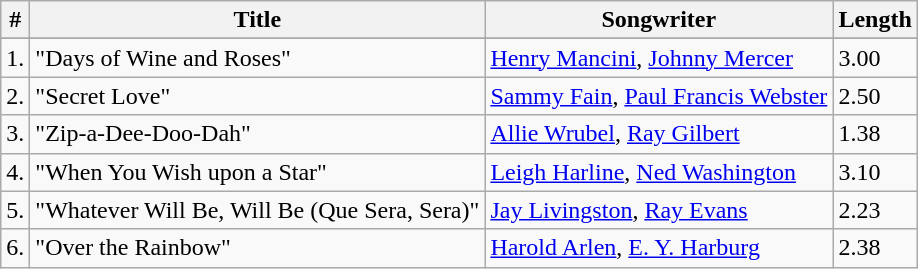<table class="wikitable">
<tr>
<th>#</th>
<th>Title</th>
<th>Songwriter</th>
<th>Length</th>
</tr>
<tr bgcolor="#ebf5ff">
</tr>
<tr>
<td>1.</td>
<td>"Days of Wine and Roses"</td>
<td><a href='#'>Henry Mancini</a>, <a href='#'>Johnny Mercer</a></td>
<td>3.00</td>
</tr>
<tr>
<td>2.</td>
<td>"Secret Love"</td>
<td><a href='#'>Sammy Fain</a>, <a href='#'>Paul Francis Webster</a></td>
<td>2.50</td>
</tr>
<tr>
<td>3.</td>
<td>"Zip-a-Dee-Doo-Dah"</td>
<td><a href='#'>Allie Wrubel</a>, <a href='#'>Ray Gilbert</a></td>
<td>1.38</td>
</tr>
<tr>
<td>4.</td>
<td>"When You Wish upon a Star"</td>
<td><a href='#'>Leigh Harline</a>, <a href='#'>Ned Washington</a></td>
<td>3.10</td>
</tr>
<tr>
<td>5.</td>
<td>"Whatever Will Be, Will Be (Que Sera, Sera)"</td>
<td><a href='#'>Jay Livingston</a>, <a href='#'>Ray Evans</a></td>
<td>2.23</td>
</tr>
<tr>
<td>6.</td>
<td>"Over the Rainbow"</td>
<td><a href='#'>Harold Arlen</a>, <a href='#'>E. Y. Harburg</a></td>
<td>2.38</td>
</tr>
</table>
